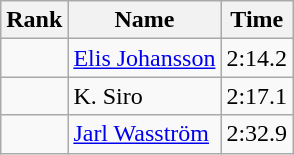<table class="wikitable" style="text-align:center">
<tr>
<th>Rank</th>
<th>Name</th>
<th>Time</th>
</tr>
<tr>
<td></td>
<td align=left><a href='#'>Elis Johansson</a></td>
<td>2:14.2</td>
</tr>
<tr>
<td></td>
<td align=left>K. Siro</td>
<td>2:17.1</td>
</tr>
<tr>
<td></td>
<td align=left><a href='#'>Jarl Wasström</a></td>
<td>2:32.9</td>
</tr>
</table>
